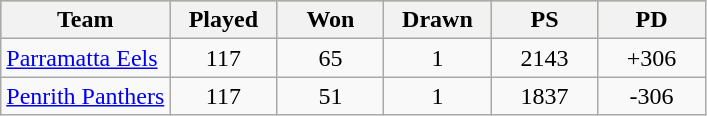<table class="wikitable" style="text-align:center;">
<tr bgcolor=#bdb76b>
<th>Team</th>
<th style="width:4em">Played</th>
<th style="width:4em">Won</th>
<th style="width:4em">Drawn</th>
<th style="width:4em">PS</th>
<th style="width:4em">PD</th>
</tr>
<tr>
<td style="text-align:left;"> <a href='#'>Parramatta Eels</a></td>
<td>117</td>
<td>65</td>
<td>1</td>
<td>2143</td>
<td>+306</td>
</tr>
<tr>
<td style="text-align:left;"> <a href='#'>Penrith Panthers</a></td>
<td>117</td>
<td>51</td>
<td>1</td>
<td>1837</td>
<td>-306</td>
</tr>
</table>
